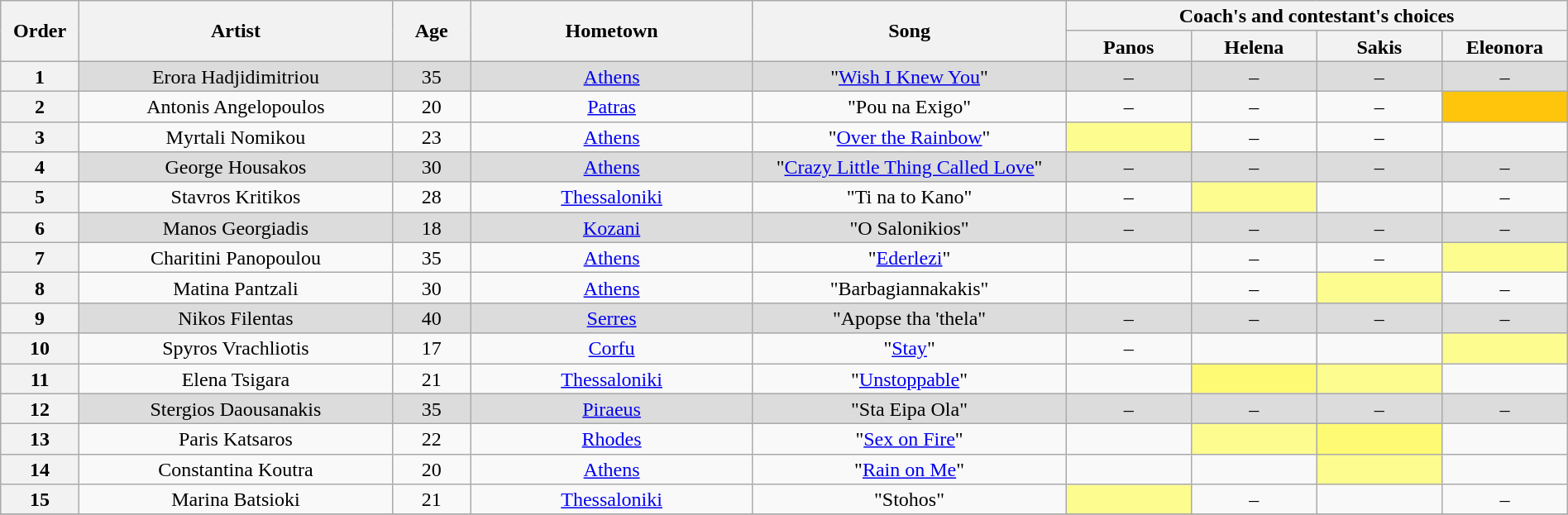<table class="wikitable" style="text-align:center; line-height:17px; width:100%;">
<tr>
<th scope="col" rowspan="2" width="05%">Order</th>
<th scope="col" rowspan="2" width="20%">Artist</th>
<th scope="col" rowspan="2" width="05%">Age</th>
<th scope="col" rowspan="2" width="18%">Hometown</th>
<th scope="col" rowspan="2" width="20%">Song</th>
<th scope="col" colspan="4" width="32%">Coach's and contestant's choices</th>
</tr>
<tr>
<th width="08%">Panos</th>
<th width="08%">Helena</th>
<th width="08%">Sakis</th>
<th width="08%">Eleonora</th>
</tr>
<tr style="background:#DCDCDC;" |>
<th>1</th>
<td>Erora Hadjidimitriou</td>
<td>35</td>
<td><a href='#'>Athens</a></td>
<td>"<a href='#'>Wish I Knew You</a>"</td>
<td>–</td>
<td>–</td>
<td>–</td>
<td>–</td>
</tr>
<tr>
<th>2</th>
<td>Antonis Angelopoulos</td>
<td>20</td>
<td><a href='#'>Patras</a></td>
<td>"Pou na Exigo"</td>
<td>–</td>
<td>–</td>
<td>–</td>
<td style="background:#FFC50C;"></td>
</tr>
<tr>
<th>3</th>
<td>Myrtali Nomikou</td>
<td>23</td>
<td><a href='#'>Athens</a></td>
<td>"<a href='#'>Over the Rainbow</a>"</td>
<td style="background:#fdfc8f;"></td>
<td>–</td>
<td>–</td>
<td></td>
</tr>
<tr style="background:#DCDCDC;" |>
<th>4</th>
<td>George Housakos</td>
<td>30</td>
<td><a href='#'>Athens</a></td>
<td>"<a href='#'>Crazy Little Thing Called Love</a>"</td>
<td>–</td>
<td>–</td>
<td>–</td>
<td>–</td>
</tr>
<tr>
<th>5</th>
<td>Stavros Kritikos</td>
<td>28</td>
<td><a href='#'>Thessaloniki</a></td>
<td>"Ti na to Kano"</td>
<td>–</td>
<td style="background:#fdfc8f;"></td>
<td></td>
<td>–</td>
</tr>
<tr style="background:#DCDCDC;" |>
<th>6</th>
<td>Manos Georgiadis</td>
<td>18</td>
<td><a href='#'>Kozani</a></td>
<td>"O Salonikios"</td>
<td>–</td>
<td>–</td>
<td>–</td>
<td>–</td>
</tr>
<tr>
<th>7</th>
<td>Charitini Panopoulou</td>
<td>35</td>
<td><a href='#'>Athens</a></td>
<td>"<a href='#'>Ederlezi</a>"</td>
<td></td>
<td>–</td>
<td>–</td>
<td style="background:#fdfc8f;"></td>
</tr>
<tr>
<th>8</th>
<td>Matina Pantzali</td>
<td>30</td>
<td><a href='#'>Athens</a></td>
<td>"Barbagiannakakis"</td>
<td></td>
<td>–</td>
<td style="background:#fdfc8f;"></td>
<td>–</td>
</tr>
<tr style="background:#DCDCDC;" |>
<th>9</th>
<td>Nikos Filentas</td>
<td>40</td>
<td><a href='#'>Serres</a></td>
<td>"Apopse tha 'thela"</td>
<td>–</td>
<td>–</td>
<td>–</td>
<td>–</td>
</tr>
<tr>
<th>10</th>
<td>Spyros Vrachliotis</td>
<td>17</td>
<td><a href='#'>Corfu</a></td>
<td>"<a href='#'>Stay</a>"</td>
<td>–</td>
<td></td>
<td></td>
<td style="background:#fdfc8f;"></td>
</tr>
<tr>
<th>11</th>
<td>Elena Tsigara</td>
<td>21</td>
<td><a href='#'>Thessaloniki</a></td>
<td>"<a href='#'>Unstoppable</a>"</td>
<td></td>
<td bgcolor="#fffa73"><strong></strong></td>
<td style="background:#fdfc8f;"></td>
<td></td>
</tr>
<tr style="background:#DCDCDC;" |>
<th>12</th>
<td>Stergios Daousanakis</td>
<td>35</td>
<td><a href='#'>Piraeus</a></td>
<td>"Sta Eipa Ola"</td>
<td>–</td>
<td>–</td>
<td>–</td>
<td>–</td>
</tr>
<tr>
<th>13</th>
<td>Paris Katsaros</td>
<td>22</td>
<td><a href='#'>Rhodes</a></td>
<td>"<a href='#'>Sex on Fire</a>"</td>
<td></td>
<td style="background:#fdfc8f;"></td>
<td bgcolor="#fffa73"><strong></strong></td>
<td></td>
</tr>
<tr>
<th>14</th>
<td>Constantina Koutra</td>
<td>20</td>
<td><a href='#'>Athens</a></td>
<td>"<a href='#'>Rain on Me</a>"</td>
<td></td>
<td></td>
<td style="background:#fdfc8f;"></td>
<td></td>
</tr>
<tr>
<th>15</th>
<td>Marina Batsioki</td>
<td>21</td>
<td><a href='#'>Thessaloniki</a></td>
<td>"Stohos"</td>
<td style="background:#fdfc8f;"></td>
<td>–</td>
<td></td>
<td>–</td>
</tr>
<tr>
</tr>
</table>
